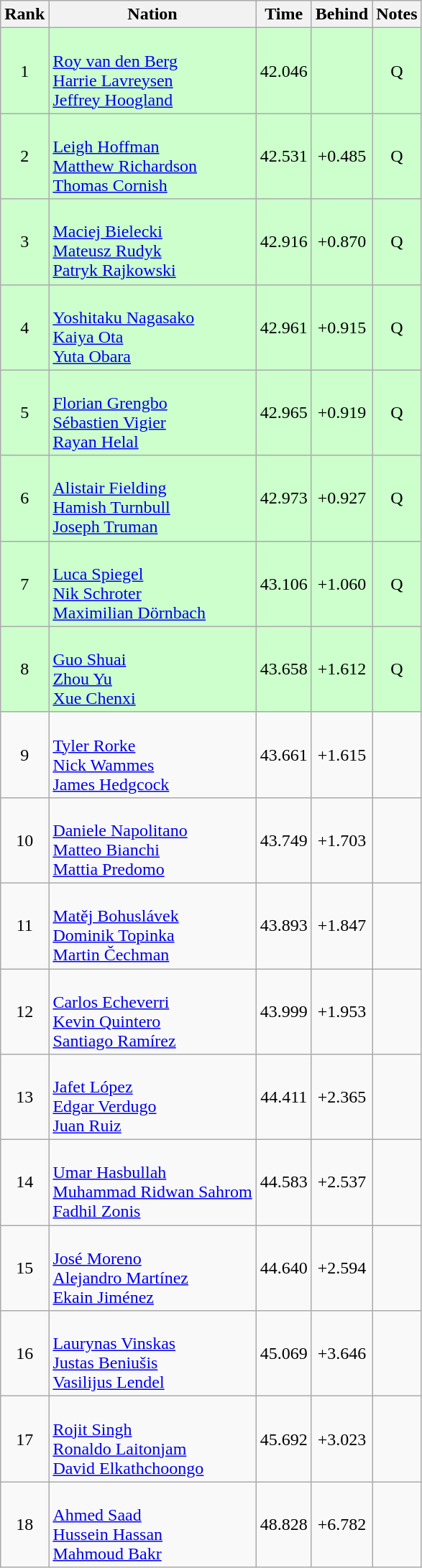<table class="wikitable sortable" style="text-align:center">
<tr>
<th>Rank</th>
<th>Nation</th>
<th>Time</th>
<th>Behind</th>
<th>Notes</th>
</tr>
<tr bgcolor=ccffcc>
<td>1</td>
<td align=left><br><a href='#'>Roy van den Berg</a><br><a href='#'>Harrie Lavreysen</a><br><a href='#'>Jeffrey Hoogland</a></td>
<td>42.046</td>
<td></td>
<td>Q</td>
</tr>
<tr bgcolor=ccffcc>
<td>2</td>
<td align=left><br><a href='#'>Leigh Hoffman</a><br><a href='#'>Matthew Richardson</a><br><a href='#'>Thomas Cornish</a></td>
<td>42.531</td>
<td>+0.485</td>
<td>Q</td>
</tr>
<tr bgcolor=ccffcc>
<td>3</td>
<td align=left><br><a href='#'>Maciej Bielecki</a><br><a href='#'>Mateusz Rudyk</a><br><a href='#'>Patryk Rajkowski</a></td>
<td>42.916</td>
<td>+0.870</td>
<td>Q</td>
</tr>
<tr bgcolor=ccffcc>
<td>4</td>
<td align=left><br><a href='#'>Yoshitaku Nagasako</a><br><a href='#'>Kaiya Ota</a><br><a href='#'>Yuta Obara</a></td>
<td>42.961</td>
<td>+0.915</td>
<td>Q</td>
</tr>
<tr bgcolor=ccffcc>
<td>5</td>
<td align=left><br><a href='#'>Florian Grengbo</a><br><a href='#'>Sébastien Vigier</a><br><a href='#'>Rayan Helal</a></td>
<td>42.965</td>
<td>+0.919</td>
<td>Q</td>
</tr>
<tr bgcolor=ccffcc>
<td>6</td>
<td align=left><br><a href='#'>Alistair Fielding</a><br><a href='#'>Hamish Turnbull</a><br><a href='#'>Joseph Truman</a></td>
<td>42.973</td>
<td>+0.927</td>
<td>Q</td>
</tr>
<tr bgcolor=ccffcc>
<td>7</td>
<td align=left><br><a href='#'>Luca Spiegel</a><br><a href='#'>Nik Schroter</a><br><a href='#'>Maximilian Dörnbach</a></td>
<td>43.106</td>
<td>+1.060</td>
<td>Q</td>
</tr>
<tr bgcolor=ccffcc>
<td>8</td>
<td align=left><br><a href='#'>Guo Shuai</a><br><a href='#'>Zhou Yu</a><br><a href='#'>Xue Chenxi</a></td>
<td>43.658</td>
<td>+1.612</td>
<td>Q</td>
</tr>
<tr>
<td>9</td>
<td align=left><br><a href='#'>Tyler Rorke</a><br><a href='#'>Nick Wammes</a><br><a href='#'>James Hedgcock</a></td>
<td>43.661</td>
<td>+1.615</td>
<td></td>
</tr>
<tr>
<td>10</td>
<td align=left><br><a href='#'>Daniele Napolitano</a><br><a href='#'>Matteo Bianchi</a><br><a href='#'>Mattia Predomo</a></td>
<td>43.749</td>
<td>+1.703</td>
<td></td>
</tr>
<tr>
<td>11</td>
<td align=left><br><a href='#'>Matěj Bohuslávek</a><br><a href='#'>Dominik Topinka</a><br><a href='#'>Martin Čechman</a></td>
<td>43.893</td>
<td>+1.847</td>
<td></td>
</tr>
<tr>
<td>12</td>
<td align=left><br><a href='#'>Carlos Echeverri</a><br><a href='#'>Kevin Quintero</a><br><a href='#'>Santiago Ramírez</a></td>
<td>43.999</td>
<td>+1.953</td>
<td></td>
</tr>
<tr>
<td>13</td>
<td align=left><br><a href='#'>Jafet López</a><br><a href='#'>Edgar Verdugo</a><br><a href='#'>Juan Ruiz</a></td>
<td>44.411</td>
<td>+2.365</td>
<td></td>
</tr>
<tr>
<td>14</td>
<td align=left><br><a href='#'>Umar Hasbullah</a><br><a href='#'>Muhammad Ridwan Sahrom</a><br><a href='#'>Fadhil Zonis</a></td>
<td>44.583</td>
<td>+2.537</td>
<td></td>
</tr>
<tr>
<td>15</td>
<td align=left><br><a href='#'>José Moreno</a><br><a href='#'>Alejandro Martínez</a><br><a href='#'>Ekain Jiménez</a></td>
<td>44.640</td>
<td>+2.594</td>
<td></td>
</tr>
<tr>
<td>16</td>
<td align=left><br><a href='#'>Laurynas Vinskas</a><br><a href='#'>Justas Beniušis</a><br><a href='#'>Vasilijus Lendel</a></td>
<td>45.069</td>
<td>+3.646</td>
<td></td>
</tr>
<tr>
<td>17</td>
<td align=left><br><a href='#'>Rojit Singh</a><br><a href='#'>Ronaldo Laitonjam</a><br><a href='#'>David Elkathchoongo</a></td>
<td>45.692</td>
<td>+3.023</td>
<td></td>
</tr>
<tr>
<td>18</td>
<td align=left><br><a href='#'>Ahmed Saad</a><br><a href='#'>Hussein Hassan</a><br><a href='#'>Mahmoud Bakr</a></td>
<td>48.828</td>
<td>+6.782</td>
<td></td>
</tr>
</table>
